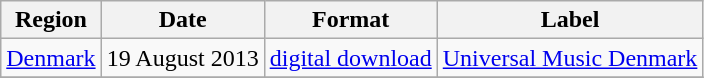<table class=wikitable>
<tr>
<th>Region</th>
<th>Date</th>
<th>Format</th>
<th>Label</th>
</tr>
<tr>
<td><a href='#'>Denmark</a></td>
<td>19 August 2013</td>
<td><a href='#'>digital download</a></td>
<td><a href='#'>Universal Music Denmark</a></td>
</tr>
<tr>
</tr>
</table>
